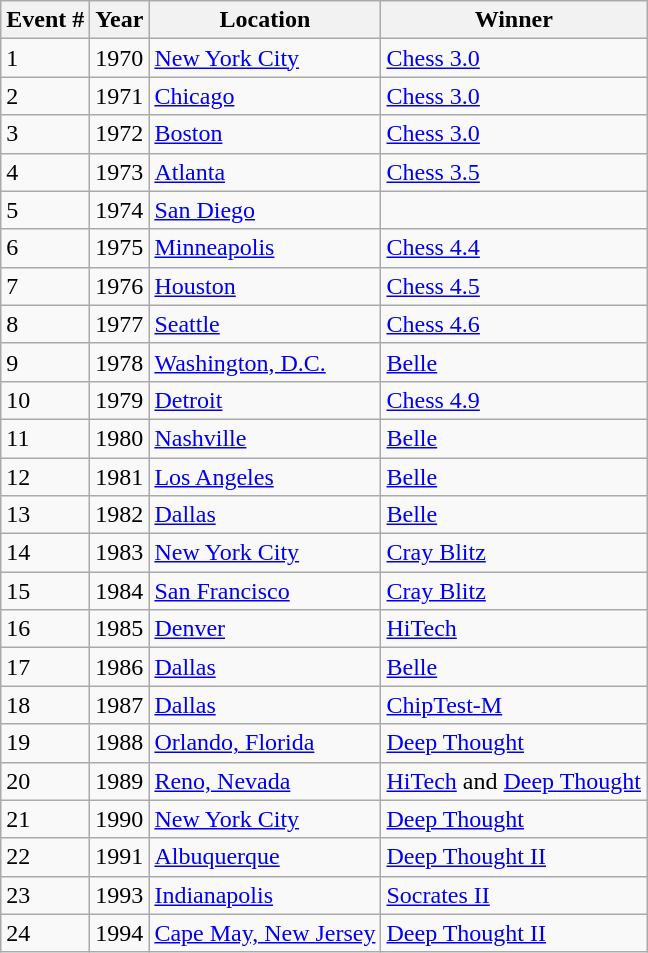<table class="wikitable">
<tr>
<th>Event #</th>
<th>Year</th>
<th>Location</th>
<th>Winner</th>
</tr>
<tr>
<td>1</td>
<td>1970</td>
<td><a href='#'>New York City</a></td>
<td><a href='#'>Chess 3.0</a></td>
</tr>
<tr>
<td>2</td>
<td>1971</td>
<td><a href='#'>Chicago</a></td>
<td><a href='#'>Chess 3.0</a></td>
</tr>
<tr>
<td>3</td>
<td>1972</td>
<td><a href='#'>Boston</a></td>
<td><a href='#'>Chess 3.0</a></td>
</tr>
<tr>
<td>4</td>
<td>1973</td>
<td><a href='#'>Atlanta</a></td>
<td><a href='#'>Chess 3.5</a></td>
</tr>
<tr>
<td>5</td>
<td>1974</td>
<td><a href='#'>San Diego</a></td>
<td></td>
</tr>
<tr>
<td>6</td>
<td>1975</td>
<td><a href='#'>Minneapolis</a></td>
<td><a href='#'>Chess 4.4</a></td>
</tr>
<tr>
<td>7</td>
<td>1976</td>
<td><a href='#'>Houston</a></td>
<td><a href='#'>Chess 4.5</a></td>
</tr>
<tr>
<td>8</td>
<td>1977</td>
<td><a href='#'>Seattle</a></td>
<td><a href='#'>Chess 4.6</a></td>
</tr>
<tr>
<td>9</td>
<td>1978</td>
<td><a href='#'>Washington, D.C.</a></td>
<td><a href='#'>Belle</a></td>
</tr>
<tr>
<td>10</td>
<td>1979</td>
<td><a href='#'>Detroit</a></td>
<td><a href='#'>Chess 4.9</a></td>
</tr>
<tr>
<td>11</td>
<td>1980</td>
<td><a href='#'>Nashville</a></td>
<td><a href='#'>Belle</a></td>
</tr>
<tr>
<td>12</td>
<td>1981</td>
<td><a href='#'>Los Angeles</a></td>
<td><a href='#'>Belle</a></td>
</tr>
<tr>
<td>13</td>
<td>1982</td>
<td><a href='#'>Dallas</a></td>
<td><a href='#'>Belle</a></td>
</tr>
<tr>
<td>14</td>
<td>1983</td>
<td><a href='#'>New York City</a></td>
<td><a href='#'>Cray Blitz</a></td>
</tr>
<tr>
<td>15</td>
<td>1984</td>
<td><a href='#'>San Francisco</a></td>
<td><a href='#'>Cray Blitz</a></td>
</tr>
<tr>
<td>16</td>
<td>1985</td>
<td><a href='#'>Denver</a></td>
<td><a href='#'>HiTech</a></td>
</tr>
<tr>
<td>17</td>
<td>1986</td>
<td><a href='#'>Dallas</a></td>
<td><a href='#'>Belle</a></td>
</tr>
<tr>
<td>18</td>
<td>1987</td>
<td><a href='#'>Dallas</a></td>
<td><a href='#'>ChipTest-M</a></td>
</tr>
<tr>
<td>19</td>
<td>1988</td>
<td><a href='#'>Orlando, Florida</a></td>
<td><a href='#'>Deep Thought</a></td>
</tr>
<tr>
<td>20</td>
<td>1989</td>
<td><a href='#'>Reno, Nevada</a></td>
<td><a href='#'>HiTech</a> and <a href='#'>Deep Thought</a></td>
</tr>
<tr>
<td>21</td>
<td>1990</td>
<td><a href='#'>New York City</a></td>
<td><a href='#'>Deep Thought</a></td>
</tr>
<tr>
<td>22</td>
<td>1991</td>
<td><a href='#'>Albuquerque</a></td>
<td><a href='#'>Deep Thought II</a></td>
</tr>
<tr>
<td>23</td>
<td>1993</td>
<td><a href='#'>Indianapolis</a></td>
<td><a href='#'>Socrates II</a></td>
</tr>
<tr>
<td>24</td>
<td>1994</td>
<td><a href='#'>Cape May, New Jersey</a></td>
<td><a href='#'>Deep Thought II</a></td>
</tr>
</table>
